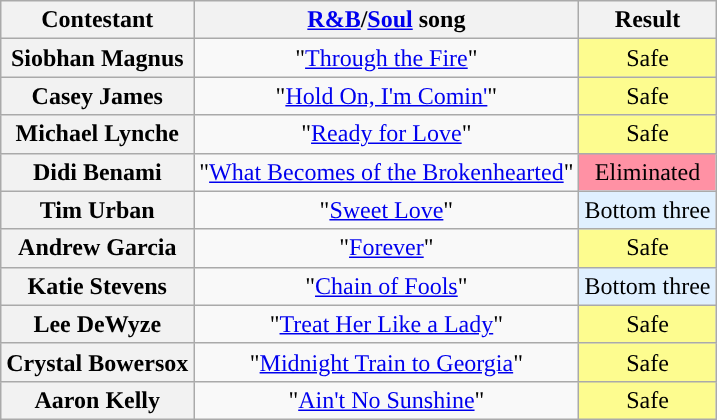<table class="wikitable unsortable" style="text-align:center;">
<tr>
<th scope="col">Contestant</th>
<th scope="col"><a href='#'>R&B</a>/<a href='#'>Soul</a> song</th>
<th scope="col">Result</th>
</tr>
<tr>
<th scope="row">Siobhan Magnus</th>
<td>"<a href='#'>Through the Fire</a>"</td>
<td style="background:#FDFC8F">Safe</td>
</tr>
<tr>
<th scope="row">Casey James</th>
<td>"<a href='#'>Hold On, I'm Comin'</a>"</td>
<td style="background:#FDFC8F">Safe</td>
</tr>
<tr>
<th scope="row">Michael Lynche</th>
<td>"<a href='#'>Ready for Love</a>"</td>
<td style="background:#FDFC8F">Safe</td>
</tr>
<tr>
<th scope="row">Didi Benami</th>
<td>"<a href='#'>What Becomes of the Brokenhearted</a>"</td>
<td bgcolor="FF91A4">Eliminated</td>
</tr>
<tr>
<th scope="row">Tim Urban</th>
<td>"<a href='#'>Sweet Love</a>"</td>
<td bgcolor="E0F0FF">Bottom three</td>
</tr>
<tr>
<th scope="row">Andrew Garcia</th>
<td>"<a href='#'>Forever</a>"</td>
<td Style="background:#FDFC8F">Safe</td>
</tr>
<tr>
<th scope="row">Katie Stevens</th>
<td>"<a href='#'>Chain of Fools</a>"</td>
<td bgcolor="E0F0FF">Bottom three</td>
</tr>
<tr>
<th scope="row">Lee DeWyze</th>
<td>"<a href='#'>Treat Her Like a Lady</a>"</td>
<td style="background:#FDFC8F">Safe</td>
</tr>
<tr>
<th scope="row">Crystal Bowersox</th>
<td>"<a href='#'>Midnight Train to Georgia</a>"</td>
<td style="background:#FDFC8F">Safe</td>
</tr>
<tr>
<th scope="row">Aaron Kelly</th>
<td>"<a href='#'>Ain't No Sunshine</a>"</td>
<td style="background:#FDFC8F">Safe</td>
</tr>
</table>
